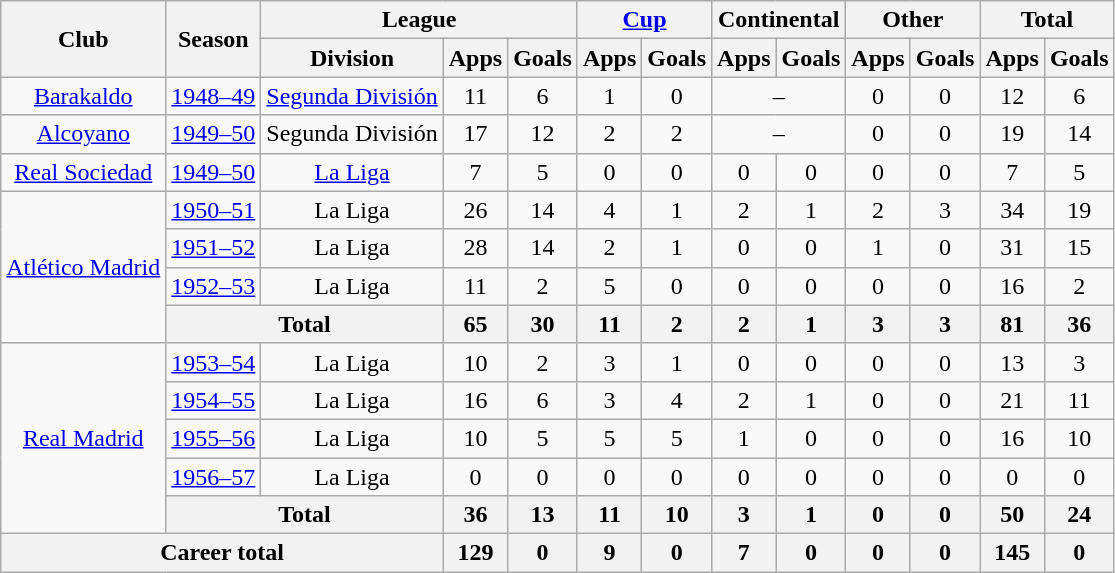<table class="wikitable" style="text-align:center">
<tr>
<th rowspan="2">Club</th>
<th rowspan="2">Season</th>
<th colspan="3">League</th>
<th colspan="2"><a href='#'>Cup</a></th>
<th colspan="2">Continental</th>
<th colspan="2">Other</th>
<th colspan="2">Total</th>
</tr>
<tr>
<th>Division</th>
<th>Apps</th>
<th>Goals</th>
<th>Apps</th>
<th>Goals</th>
<th>Apps</th>
<th>Goals</th>
<th>Apps</th>
<th>Goals</th>
<th>Apps</th>
<th>Goals</th>
</tr>
<tr>
<td><a href='#'>Barakaldo</a></td>
<td><a href='#'>1948–49</a></td>
<td><a href='#'>Segunda División</a></td>
<td>11</td>
<td>6</td>
<td>1</td>
<td>0</td>
<td colspan="2">–</td>
<td>0</td>
<td>0</td>
<td>12</td>
<td>6</td>
</tr>
<tr>
<td><a href='#'>Alcoyano</a></td>
<td><a href='#'>1949–50</a></td>
<td>Segunda División</td>
<td>17</td>
<td>12</td>
<td>2</td>
<td>2</td>
<td colspan="2">–</td>
<td>0</td>
<td>0</td>
<td>19</td>
<td>14</td>
</tr>
<tr>
<td><a href='#'>Real Sociedad</a></td>
<td><a href='#'>1949–50</a></td>
<td><a href='#'>La Liga</a></td>
<td>7</td>
<td>5</td>
<td>0</td>
<td>0</td>
<td>0</td>
<td>0</td>
<td>0</td>
<td>0</td>
<td>7</td>
<td>5</td>
</tr>
<tr>
<td rowspan="4"><a href='#'>Atlético Madrid</a></td>
<td><a href='#'>1950–51</a></td>
<td>La Liga</td>
<td>26</td>
<td>14</td>
<td>4</td>
<td>1</td>
<td>2</td>
<td>1</td>
<td>2</td>
<td>3</td>
<td>34</td>
<td>19</td>
</tr>
<tr>
<td><a href='#'>1951–52</a></td>
<td>La Liga</td>
<td>28</td>
<td>14</td>
<td>2</td>
<td>1</td>
<td>0</td>
<td>0</td>
<td>1</td>
<td>0</td>
<td>31</td>
<td>15</td>
</tr>
<tr>
<td><a href='#'>1952–53</a></td>
<td>La Liga</td>
<td>11</td>
<td>2</td>
<td>5</td>
<td>0</td>
<td>0</td>
<td>0</td>
<td>0</td>
<td>0</td>
<td>16</td>
<td>2</td>
</tr>
<tr>
<th colspan="2">Total</th>
<th>65</th>
<th>30</th>
<th>11</th>
<th>2</th>
<th>2</th>
<th>1</th>
<th>3</th>
<th>3</th>
<th>81</th>
<th>36</th>
</tr>
<tr>
<td rowspan="5"><a href='#'>Real Madrid</a></td>
<td><a href='#'>1953–54</a></td>
<td>La Liga</td>
<td>10</td>
<td>2</td>
<td>3</td>
<td>1</td>
<td>0</td>
<td>0</td>
<td>0</td>
<td>0</td>
<td>13</td>
<td>3</td>
</tr>
<tr>
<td><a href='#'>1954–55</a></td>
<td>La Liga</td>
<td>16</td>
<td>6</td>
<td>3</td>
<td>4</td>
<td>2</td>
<td>1</td>
<td>0</td>
<td>0</td>
<td>21</td>
<td>11</td>
</tr>
<tr>
<td><a href='#'>1955–56</a></td>
<td>La Liga</td>
<td>10</td>
<td>5</td>
<td>5</td>
<td>5</td>
<td>1</td>
<td>0</td>
<td>0</td>
<td>0</td>
<td>16</td>
<td>10</td>
</tr>
<tr>
<td><a href='#'>1956–57</a></td>
<td>La Liga</td>
<td>0</td>
<td>0</td>
<td>0</td>
<td>0</td>
<td>0</td>
<td>0</td>
<td>0</td>
<td>0</td>
<td>0</td>
<td>0</td>
</tr>
<tr>
<th colspan="2">Total</th>
<th>36</th>
<th>13</th>
<th>11</th>
<th>10</th>
<th>3</th>
<th>1</th>
<th>0</th>
<th>0</th>
<th>50</th>
<th>24</th>
</tr>
<tr>
<th colspan="3">Career total</th>
<th>129</th>
<th>0</th>
<th>9</th>
<th>0</th>
<th>7</th>
<th>0</th>
<th>0</th>
<th>0</th>
<th>145</th>
<th>0</th>
</tr>
</table>
